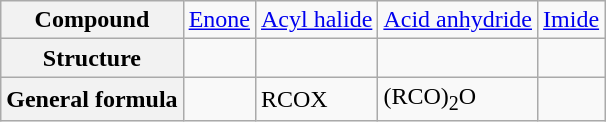<table class=wikitable>
<tr>
<th align="center"><strong>Compound</strong></th>
<td><a href='#'>Enone</a></td>
<td><a href='#'>Acyl halide</a></td>
<td><a href='#'>Acid anhydride</a></td>
<td><a href='#'>Imide</a></td>
</tr>
<tr>
<th align="center"><strong>Structure</strong></th>
<td></td>
<td></td>
<td></td>
<td></td>
</tr>
<tr>
<th align="center"><strong>General formula</strong></th>
<td></td>
<td>RCOX</td>
<td>(RCO)<sub>2</sub>O</td>
<td></td>
</tr>
</table>
